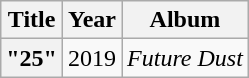<table class="wikitable plainrowheaders" style="text-align:center;">
<tr>
<th scope="col">Title</th>
<th scope="col">Year</th>
<th scope="col">Album</th>
</tr>
<tr>
<th scope="row">"25"</th>
<td>2019</td>
<td><em>Future Dust</em></td>
</tr>
</table>
